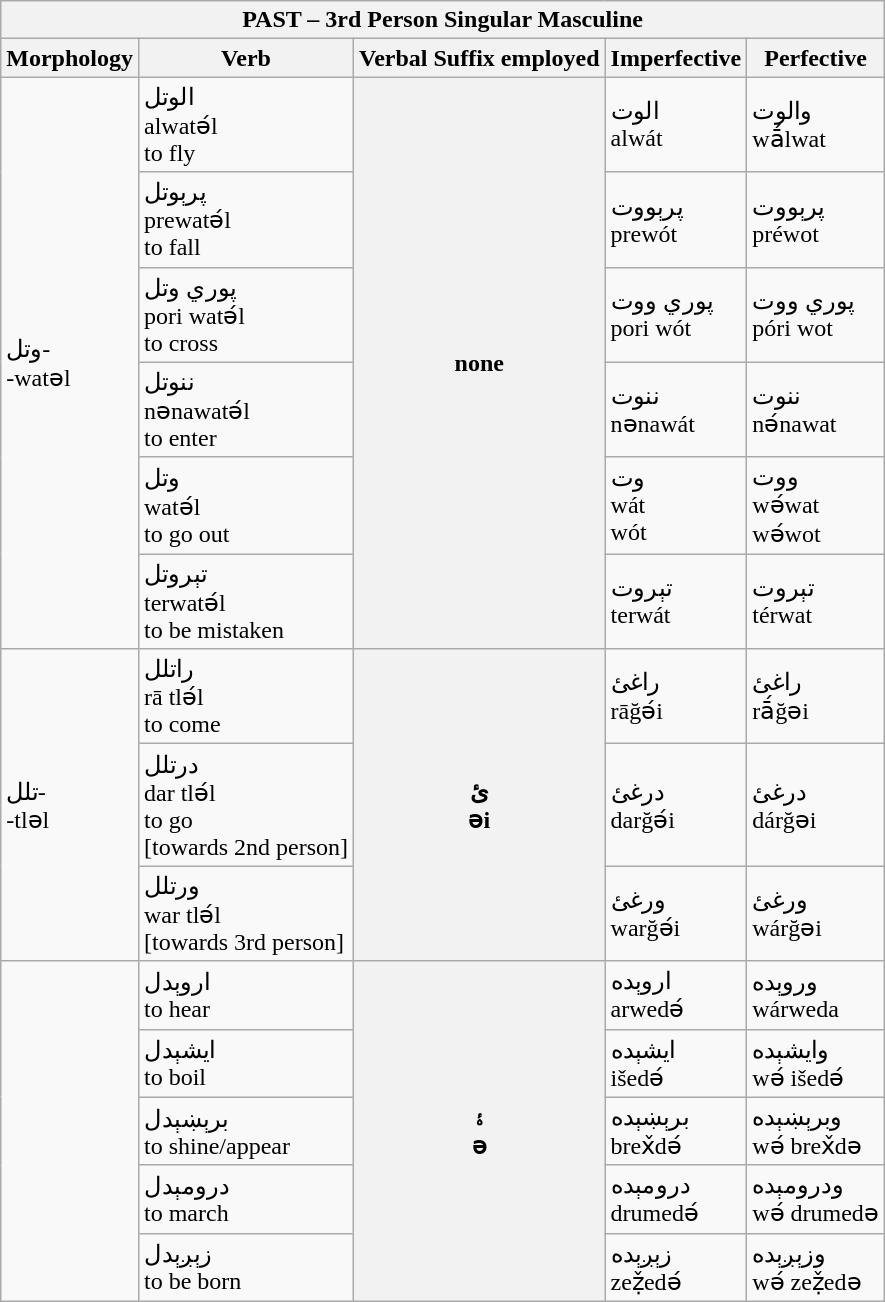<table class="wikitable">
<tr>
<th colspan="5">PAST – 3rd Person  Singular Masculine</th>
</tr>
<tr>
<th>Morphology</th>
<th>Verb</th>
<th>Verbal Suffix employed</th>
<th>Imperfective</th>
<th>Perfective</th>
</tr>
<tr>
<td rowspan="6">وتل-<br>-watəl</td>
<td>الوتل<br>alwatә́l<br>to fly</td>
<th rowspan="6"><strong>none</strong></th>
<td>الوت<br>alwát</td>
<td>والوت<br>wā́lwat</td>
</tr>
<tr>
<td>پرېوتل<br>prewatә́l<br>to fall</td>
<td>پرېووت<br>prewót</td>
<td>پرېووت<br>préwot</td>
</tr>
<tr>
<td>پوري وتل<br>pori watә́l<br>to cross</td>
<td>پوري ووت<br>pori wót</td>
<td>پوري ووت<br>póri wot</td>
</tr>
<tr>
<td>ننوتل<br>nənawatә́l<br>to enter</td>
<td>ننوت<br>nənawát</td>
<td>ننوت<br>nә́nawat</td>
</tr>
<tr>
<td>وتل<br>watә́l<br>to go out</td>
<td>وت<br>wát<br>wót</td>
<td>ووت<br>wә́wat<br>wә́wot</td>
</tr>
<tr>
<td>تېروتل<br>terwatә́l<br>to be mistaken</td>
<td>تېروت<br>terwát</td>
<td>تېروت<br>térwat</td>
</tr>
<tr>
<td rowspan="3">تلل-<br>-tləl</td>
<td>راتلل<br>rā tlә́l<br>to come</td>
<th rowspan="3">ئ<br>əi</th>
<td>راغئ<br>rāğә́i</td>
<td>راغئ<br>rā́ğəi</td>
</tr>
<tr>
<td>درتلل<br>dar tlә́l<br>to go<br>[towards 2nd person]</td>
<td>درغئ<br>darğә́i</td>
<td>درغئ<br>dárğәi</td>
</tr>
<tr>
<td>ورتلل<br>war tlә́l<br>[towards 3rd person]</td>
<td>ورغئ<br>warğә́i</td>
<td>ورغئ<br>wárğəi</td>
</tr>
<tr>
<td rowspan="5"></td>
<td>اروېدل<br>to hear</td>
<th rowspan="5">ۀ<br>ə</th>
<td>اروېده<br>arwedә́</td>
<td>وروېده<br>wárweda</td>
</tr>
<tr>
<td>ایشېدل<br>to boil</td>
<td>ایشېده<br>išedә́</td>
<td>وایشېده<br>wә́ išedә́</td>
</tr>
<tr>
<td>برېښېدل<br>to shine/appear</td>
<td>برېښېده<br>brex̌dә́</td>
<td>وبرېښېده<br>wә́ brex̌də</td>
</tr>
<tr>
<td>درومېدل<br>to march</td>
<td>درومېده<br>drumedә́</td>
<td>ودرومېده<br>wә́ drumedə</td>
</tr>
<tr>
<td>زېږېدل<br>to be born</td>
<td>زېږېده<br>zeẓ̌edә́</td>
<td>وزېږېده<br>wә́ zeẓ̌edə</td>
</tr>
</table>
